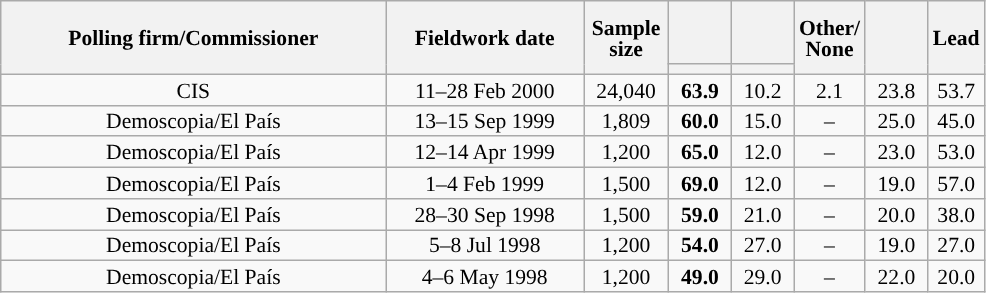<table class="wikitable collapsible collapsed" style="text-align:center; font-size:90%; line-height:14px;">
<tr style="height:42px;">
<th style="width:250px;" rowspan="2">Polling firm/Commissioner</th>
<th style="width:125px;" rowspan="2">Fieldwork date</th>
<th style="width:50px;" rowspan="2">Sample size</th>
<th style="width:35px;"></th>
<th style="width:35px;"></th>
<th style="width:35px;" rowspan="2">Other/<br>None</th>
<th style="width:35px;" rowspan="2"></th>
<th style="width:30px;" rowspan="2">Lead</th>
</tr>
<tr>
<th style="color:inherit;background:"></th>
<th style="color:inherit;background:"></th>
</tr>
<tr>
<td>CIS</td>
<td>11–28 Feb 2000</td>
<td>24,040</td>
<td><strong>63.9</strong></td>
<td>10.2</td>
<td>2.1</td>
<td>23.8</td>
<td style="background:">53.7</td>
</tr>
<tr>
<td>Demoscopia/El País</td>
<td>13–15 Sep 1999</td>
<td>1,809</td>
<td><strong>60.0</strong></td>
<td>15.0</td>
<td>–</td>
<td>25.0</td>
<td style="background:">45.0</td>
</tr>
<tr>
<td>Demoscopia/El País</td>
<td>12–14 Apr 1999</td>
<td>1,200</td>
<td><strong>65.0</strong></td>
<td>12.0</td>
<td>–</td>
<td>23.0</td>
<td style="background:">53.0</td>
</tr>
<tr>
<td>Demoscopia/El País</td>
<td>1–4 Feb 1999</td>
<td>1,500</td>
<td><strong>69.0</strong></td>
<td>12.0</td>
<td>–</td>
<td>19.0</td>
<td style="background:">57.0</td>
</tr>
<tr>
<td>Demoscopia/El País</td>
<td>28–30 Sep 1998</td>
<td>1,500</td>
<td><strong>59.0</strong></td>
<td>21.0</td>
<td>–</td>
<td>20.0</td>
<td style="background:">38.0</td>
</tr>
<tr>
<td>Demoscopia/El País</td>
<td>5–8 Jul 1998</td>
<td>1,200</td>
<td><strong>54.0</strong></td>
<td>27.0</td>
<td>–</td>
<td>19.0</td>
<td style="background:">27.0</td>
</tr>
<tr>
<td>Demoscopia/El País</td>
<td>4–6 May 1998</td>
<td>1,200</td>
<td><strong>49.0</strong></td>
<td>29.0</td>
<td>–</td>
<td>22.0</td>
<td style="background:">20.0</td>
</tr>
</table>
